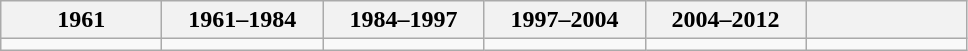<table class="wikitable" style="text-align:center">
<tr>
<th style="width:100px;">1961</th>
<th style="width:100px;">1961–1984</th>
<th style="width:100px;">1984–1997</th>
<th style="width:100px;">1997–2004</th>
<th style="width:100px;">2004–2012</th>
<th style="width:100px;"></th>
</tr>
<tr>
<td></td>
<td></td>
<td></td>
<td></td>
<td></td>
<td></td>
</tr>
</table>
